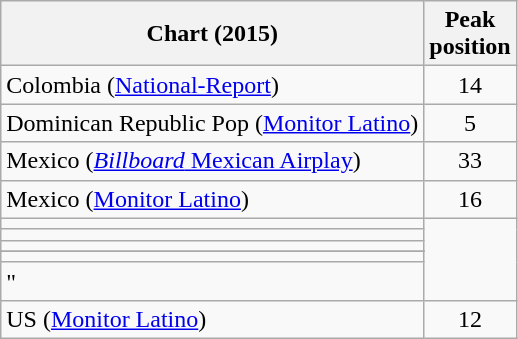<table class="wikitable sortable">
<tr>
<th>Chart (2015)</th>
<th>Peak<br>position</th>
</tr>
<tr>
<td>Colombia (<a href='#'>National-Report</a>)</td>
<td align="center">14</td>
</tr>
<tr>
<td>Dominican Republic Pop (<a href='#'>Monitor Latino</a>)</td>
<td align="center">5</td>
</tr>
<tr>
<td>Mexico (<a href='#'><em>Billboard</em> Mexican Airplay</a>)</td>
<td align="center">33</td>
</tr>
<tr>
<td>Mexico (<a href='#'>Monitor Latino</a>)</td>
<td align="center">16</td>
</tr>
<tr>
<td></td>
</tr>
<tr>
<td></td>
</tr>
<tr>
<td></td>
</tr>
<tr>
</tr>
<tr>
<td></td>
</tr>
<tr>
<td>"</td>
</tr>
<tr>
<td>US (<a href='#'>Monitor Latino</a>)</td>
<td align="center">12</td>
</tr>
</table>
